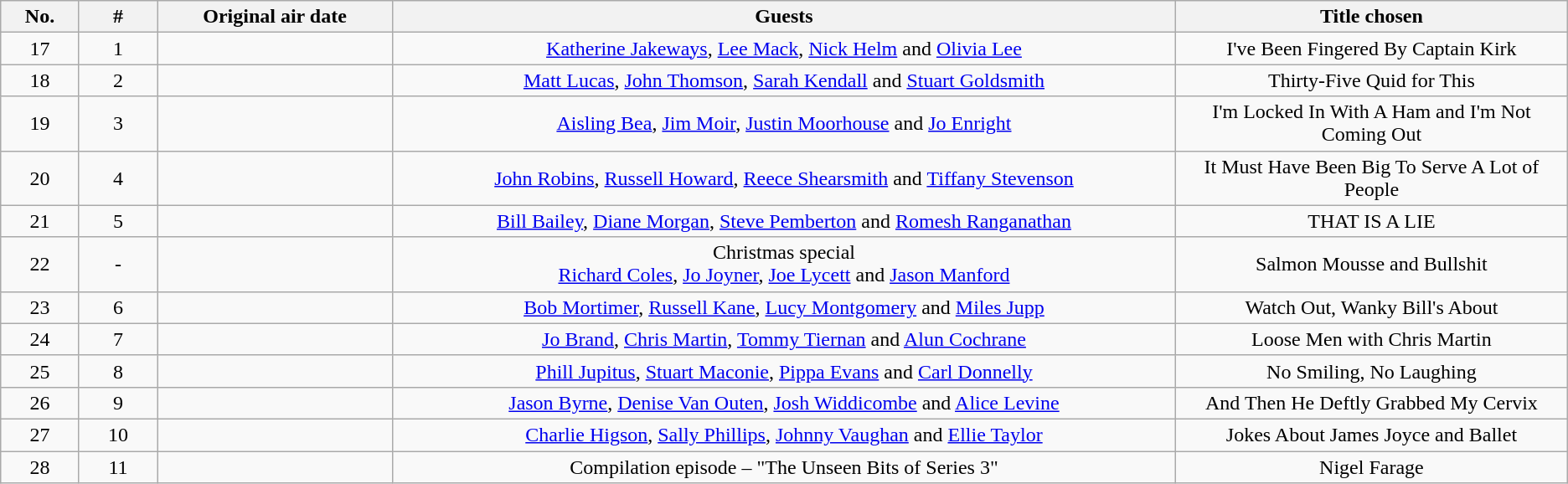<table class="wikitable" style="text-align:center;">
<tr>
<th style="width:5%;">No.</th>
<th style="width:5%;">#</th>
<th style="width:15%;">Original air date</th>
<th style="width:50%;">Guests</th>
<th style="width:25%;">Title chosen</th>
</tr>
<tr>
<td>17</td>
<td>1</td>
<td></td>
<td><a href='#'>Katherine Jakeways</a>, <a href='#'>Lee Mack</a>, <a href='#'>Nick Helm</a> and <a href='#'>Olivia Lee</a></td>
<td>I've Been Fingered By Captain Kirk</td>
</tr>
<tr>
<td>18</td>
<td>2</td>
<td></td>
<td><a href='#'>Matt Lucas</a>, <a href='#'>John Thomson</a>, <a href='#'>Sarah Kendall</a> and <a href='#'>Stuart Goldsmith</a></td>
<td>Thirty-Five Quid for This</td>
</tr>
<tr>
<td>19</td>
<td>3</td>
<td></td>
<td><a href='#'>Aisling Bea</a>, <a href='#'>Jim Moir</a>, <a href='#'>Justin Moorhouse</a> and <a href='#'>Jo Enright</a></td>
<td>I'm Locked In With A Ham and I'm Not Coming Out</td>
</tr>
<tr>
<td>20</td>
<td>4</td>
<td></td>
<td><a href='#'>John Robins</a>, <a href='#'>Russell Howard</a>, <a href='#'>Reece Shearsmith</a> and <a href='#'>Tiffany Stevenson</a></td>
<td>It Must Have Been Big To Serve A Lot of People</td>
</tr>
<tr>
<td>21</td>
<td>5</td>
<td></td>
<td><a href='#'>Bill Bailey</a>, <a href='#'>Diane Morgan</a>, <a href='#'>Steve Pemberton</a> and <a href='#'>Romesh Ranganathan</a></td>
<td>THAT IS A LIE</td>
</tr>
<tr>
<td>22</td>
<td>-</td>
<td></td>
<td>Christmas special<br> <a href='#'>Richard Coles</a>, <a href='#'>Jo Joyner</a>, <a href='#'>Joe Lycett</a> and <a href='#'>Jason Manford</a></td>
<td>Salmon Mousse and Bullshit</td>
</tr>
<tr>
<td>23</td>
<td>6</td>
<td></td>
<td><a href='#'>Bob Mortimer</a>, <a href='#'>Russell Kane</a>, <a href='#'>Lucy Montgomery</a> and <a href='#'>Miles Jupp</a></td>
<td>Watch Out, Wanky Bill's About</td>
</tr>
<tr>
<td>24</td>
<td>7</td>
<td></td>
<td><a href='#'>Jo Brand</a>, <a href='#'>Chris Martin</a>, <a href='#'>Tommy Tiernan</a> and <a href='#'>Alun Cochrane</a></td>
<td>Loose Men with Chris Martin</td>
</tr>
<tr>
<td>25</td>
<td>8</td>
<td></td>
<td><a href='#'>Phill Jupitus</a>, <a href='#'>Stuart Maconie</a>, <a href='#'>Pippa Evans</a> and <a href='#'>Carl Donnelly</a></td>
<td>No Smiling, No Laughing</td>
</tr>
<tr>
<td>26</td>
<td>9</td>
<td></td>
<td><a href='#'>Jason Byrne</a>, <a href='#'>Denise Van Outen</a>, <a href='#'>Josh Widdicombe</a> and <a href='#'>Alice Levine</a></td>
<td>And Then He Deftly Grabbed My Cervix</td>
</tr>
<tr>
<td>27</td>
<td>10</td>
<td></td>
<td><a href='#'>Charlie Higson</a>, <a href='#'>Sally Phillips</a>, <a href='#'>Johnny Vaughan</a> and <a href='#'>Ellie Taylor</a></td>
<td>Jokes About James Joyce and Ballet</td>
</tr>
<tr>
<td>28</td>
<td>11</td>
<td></td>
<td>Compilation episode – "The Unseen Bits of Series 3"</td>
<td>Nigel Farage</td>
</tr>
</table>
